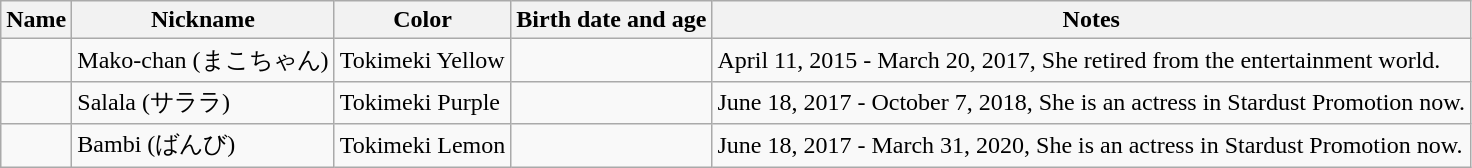<table class="wikitable">
<tr>
<th>Name</th>
<th>Nickname</th>
<th>Color</th>
<th>Birth date and age</th>
<th>Notes</th>
</tr>
<tr>
<td></td>
<td>Mako-chan (まこちゃん)</td>
<td> Tokimeki Yellow</td>
<td></td>
<td>April 11, 2015 - March 20, 2017, She retired from the entertainment world.</td>
</tr>
<tr>
<td></td>
<td>Salala (サララ)</td>
<td> Tokimeki Purple</td>
<td></td>
<td>June 18, 2017 - October 7, 2018, She is an actress in Stardust Promotion now.</td>
</tr>
<tr>
<td></td>
<td>Bambi (ばんび)</td>
<td> Tokimeki Lemon</td>
<td></td>
<td>June 18, 2017 - March 31, 2020, She is an actress in Stardust Promotion now.</td>
</tr>
</table>
